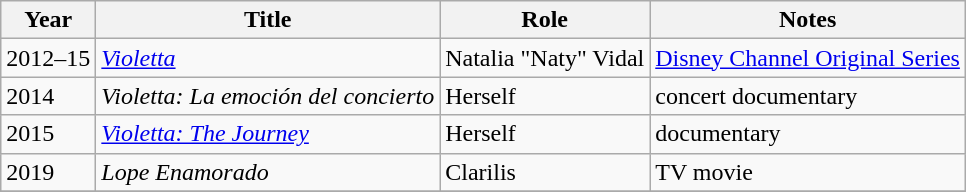<table class="wikitable">
<tr>
<th>Year</th>
<th>Title</th>
<th>Role</th>
<th>Notes</th>
</tr>
<tr>
<td>2012–15</td>
<td><em><a href='#'>Violetta</a></em></td>
<td>Natalia "Naty" Vidal</td>
<td><a href='#'>Disney Channel Original Series</a></td>
</tr>
<tr>
<td>2014</td>
<td><em>Violetta: La emoción del concierto</em></td>
<td>Herself</td>
<td>concert documentary</td>
</tr>
<tr>
<td>2015</td>
<td><em><a href='#'>Violetta: The Journey</a></em></td>
<td>Herself</td>
<td>documentary</td>
</tr>
<tr>
<td>2019</td>
<td><em>Lope Enamorado</em></td>
<td>Clarilis</td>
<td>TV movie</td>
</tr>
<tr>
</tr>
</table>
